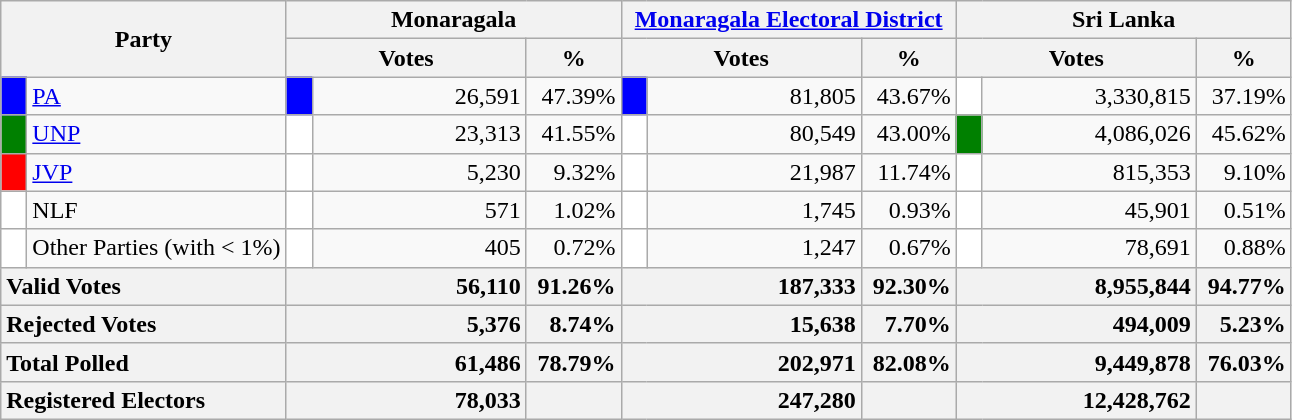<table class="wikitable">
<tr>
<th colspan="2" width="144px"rowspan="2">Party</th>
<th colspan="3" width="216px">Monaragala</th>
<th colspan="3" width="216px"><a href='#'>Monaragala Electoral District</a></th>
<th colspan="3" width="216px">Sri Lanka</th>
</tr>
<tr>
<th colspan="2" width="144px">Votes</th>
<th>%</th>
<th colspan="2" width="144px">Votes</th>
<th>%</th>
<th colspan="2" width="144px">Votes</th>
<th>%</th>
</tr>
<tr>
<td style="background-color:blue;" width="10px"></td>
<td style="text-align:left;"><a href='#'>PA</a></td>
<td style="background-color:blue;" width="10px"></td>
<td style="text-align:right;">26,591</td>
<td style="text-align:right;">47.39%</td>
<td style="background-color:blue;" width="10px"></td>
<td style="text-align:right;">81,805</td>
<td style="text-align:right;">43.67%</td>
<td style="background-color:white;" width="10px"></td>
<td style="text-align:right;">3,330,815</td>
<td style="text-align:right;">37.19%</td>
</tr>
<tr>
<td style="background-color:green;" width="10px"></td>
<td style="text-align:left;"><a href='#'>UNP</a></td>
<td style="background-color:white;" width="10px"></td>
<td style="text-align:right;">23,313</td>
<td style="text-align:right;">41.55%</td>
<td style="background-color:white;" width="10px"></td>
<td style="text-align:right;">80,549</td>
<td style="text-align:right;">43.00%</td>
<td style="background-color:green;" width="10px"></td>
<td style="text-align:right;">4,086,026</td>
<td style="text-align:right;">45.62%</td>
</tr>
<tr>
<td style="background-color:red;" width="10px"></td>
<td style="text-align:left;"><a href='#'>JVP</a></td>
<td style="background-color:white;" width="10px"></td>
<td style="text-align:right;">5,230</td>
<td style="text-align:right;">9.32%</td>
<td style="background-color:white;" width="10px"></td>
<td style="text-align:right;">21,987</td>
<td style="text-align:right;">11.74%</td>
<td style="background-color:white;" width="10px"></td>
<td style="text-align:right;">815,353</td>
<td style="text-align:right;">9.10%</td>
</tr>
<tr>
<td style="background-color:white;" width="10px"></td>
<td style="text-align:left;">NLF</td>
<td style="background-color:white;" width="10px"></td>
<td style="text-align:right;">571</td>
<td style="text-align:right;">1.02%</td>
<td style="background-color:white;" width="10px"></td>
<td style="text-align:right;">1,745</td>
<td style="text-align:right;">0.93%</td>
<td style="background-color:white;" width="10px"></td>
<td style="text-align:right;">45,901</td>
<td style="text-align:right;">0.51%</td>
</tr>
<tr>
<td style="background-color:white;" width="10px"></td>
<td style="text-align:left;">Other Parties (with < 1%)</td>
<td style="background-color:white;" width="10px"></td>
<td style="text-align:right;">405</td>
<td style="text-align:right;">0.72%</td>
<td style="background-color:white;" width="10px"></td>
<td style="text-align:right;">1,247</td>
<td style="text-align:right;">0.67%</td>
<td style="background-color:white;" width="10px"></td>
<td style="text-align:right;">78,691</td>
<td style="text-align:right;">0.88%</td>
</tr>
<tr>
<th colspan="2" width="144px"style="text-align:left;">Valid Votes</th>
<th style="text-align:right;"colspan="2" width="144px">56,110</th>
<th style="text-align:right;">91.26%</th>
<th style="text-align:right;"colspan="2" width="144px">187,333</th>
<th style="text-align:right;">92.30%</th>
<th style="text-align:right;"colspan="2" width="144px">8,955,844</th>
<th style="text-align:right;">94.77%</th>
</tr>
<tr>
<th colspan="2" width="144px"style="text-align:left;">Rejected Votes</th>
<th style="text-align:right;"colspan="2" width="144px">5,376</th>
<th style="text-align:right;">8.74%</th>
<th style="text-align:right;"colspan="2" width="144px">15,638</th>
<th style="text-align:right;">7.70%</th>
<th style="text-align:right;"colspan="2" width="144px">494,009</th>
<th style="text-align:right;">5.23%</th>
</tr>
<tr>
<th colspan="2" width="144px"style="text-align:left;">Total Polled</th>
<th style="text-align:right;"colspan="2" width="144px">61,486</th>
<th style="text-align:right;">78.79%</th>
<th style="text-align:right;"colspan="2" width="144px">202,971</th>
<th style="text-align:right;">82.08%</th>
<th style="text-align:right;"colspan="2" width="144px">9,449,878</th>
<th style="text-align:right;">76.03%</th>
</tr>
<tr>
<th colspan="2" width="144px"style="text-align:left;">Registered Electors</th>
<th style="text-align:right;"colspan="2" width="144px">78,033</th>
<th></th>
<th style="text-align:right;"colspan="2" width="144px">247,280</th>
<th></th>
<th style="text-align:right;"colspan="2" width="144px">12,428,762</th>
<th></th>
</tr>
</table>
